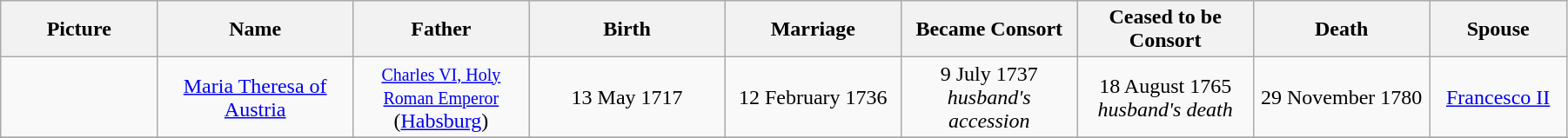<table width=95% class="wikitable">
<tr>
<th width = "8%">Picture</th>
<th width = "10%">Name</th>
<th width = "9%">Father</th>
<th width = "10%">Birth</th>
<th width = "9%">Marriage</th>
<th width = "9%">Became Consort</th>
<th width = "9%">Ceased to be Consort</th>
<th width = "9%">Death</th>
<th width = "7%">Spouse</th>
</tr>
<tr>
<td align=center></td>
<td align=center><a href='#'>Maria Theresa of Austria</a></td>
<td style="text-align:center;"><small><a href='#'>Charles VI, Holy Roman Emperor</a></small><br>(<a href='#'>Habsburg</a>)</td>
<td style="text-align:center;">13 May 1717</td>
<td style="text-align:center;">12 February 1736</td>
<td style="text-align:center;">9 July 1737<br><em>husband's accession</em></td>
<td style="text-align:center;">18 August 1765<br><em>husband's death</em></td>
<td style="text-align:center;">29 November 1780</td>
<td style="text-align:center;"><a href='#'>Francesco II</a></td>
</tr>
<tr>
</tr>
</table>
